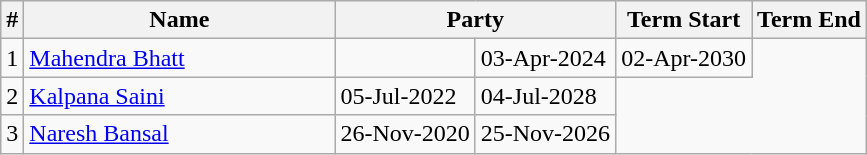<table class="wikitable sortable">
<tr>
<th>#</th>
<th style="width:200px">Name</th>
<th colspan="2">Party</th>
<th>Term Start</th>
<th>Term End</th>
</tr>
<tr>
<td>1</td>
<td><a href='#'>Mahendra Bhatt</a></td>
<td></td>
<td>03-Apr-2024</td>
<td>02-Apr-2030</td>
</tr>
<tr>
<td>2</td>
<td><a href='#'>Kalpana Saini</a></td>
<td>05-Jul-2022</td>
<td>04-Jul-2028</td>
</tr>
<tr>
<td>3</td>
<td><a href='#'>Naresh Bansal</a></td>
<td>26-Nov-2020</td>
<td>25-Nov-2026</td>
</tr>
</table>
